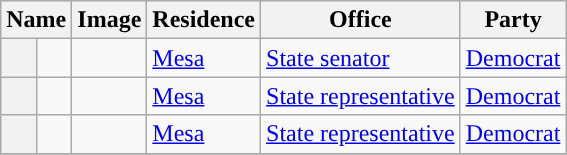<table class="sortable wikitable">
<tr valign=bottom>
<th colspan="2">Name</th>
<th>Image</th>
<th>Residence</th>
<th>Office</th>
<th>Party</th>
</tr>
<tr>
<th style="background-color:  "></th>
<td></td>
<td></td>
<td><a href='#'>Mesa</a></td>
<td><a href='#'>State senator</a></td>
<td><a href='#'>Democrat</a></td>
</tr>
<tr>
<th style="background-color:  "></th>
<td></td>
<td></td>
<td><a href='#'>Mesa</a></td>
<td><a href='#'>State representative</a></td>
<td><a href='#'>Democrat</a></td>
</tr>
<tr>
<th style="background-color:  "></th>
<td></td>
<td></td>
<td><a href='#'>Mesa</a></td>
<td><a href='#'>State representative</a></td>
<td><a href='#'>Democrat</a></td>
</tr>
<tr>
</tr>
</table>
